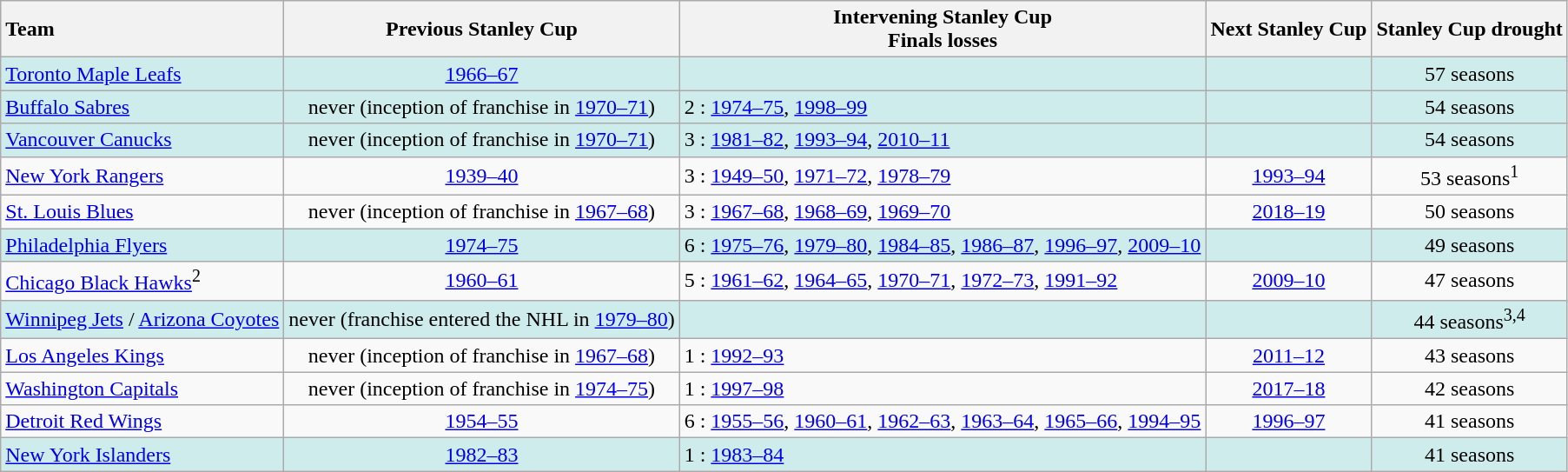<table class="wikitable sortable" style="text-align:center">
<tr>
<th style="text-align:left">Team</th>
<th>Previous Stanley Cup</th>
<th>Intervening Stanley Cup<br>Finals losses</th>
<th>Next Stanley Cup</th>
<th>Stanley Cup drought</th>
</tr>
<tr style="background:#CFECEC">
<td align="left"><a href='#'>Toronto Maple Leafs</a></td>
<td><a href='#'>1966–67</a></td>
<td></td>
<td></td>
<td>57 seasons</td>
</tr>
<tr style="background:#CFECEC">
<td align="left"><a href='#'>Buffalo Sabres</a></td>
<td>never (inception of franchise in <a href='#'>1970–71</a>)</td>
<td align="left">2 : <a href='#'>1974–75</a>, <a href='#'>1998–99</a></td>
<td></td>
<td>54 seasons</td>
</tr>
<tr style="background:#CFECEC">
<td align="left"><a href='#'>Vancouver Canucks</a></td>
<td>never (inception of franchise in <a href='#'>1970–71</a>)</td>
<td align="left">3 : <a href='#'>1981–82</a>, <a href='#'>1993–94</a>, <a href='#'>2010–11</a></td>
<td></td>
<td>54 seasons</td>
</tr>
<tr>
<td align="left"><a href='#'>New York Rangers</a></td>
<td><a href='#'>1939–40</a></td>
<td align="left">3 : <a href='#'>1949–50</a>, <a href='#'>1971–72</a>, <a href='#'>1978–79</a></td>
<td><a href='#'>1993–94</a></td>
<td>53 seasons<sup>1</sup><br></td>
</tr>
<tr>
<td align="left"><a href='#'>St. Louis Blues</a></td>
<td>never (inception of franchise in <a href='#'>1967–68</a>)</td>
<td align="left">3 : <a href='#'>1967–68</a>, <a href='#'>1968–69</a>, <a href='#'>1969–70</a></td>
<td><a href='#'>2018–19</a></td>
<td>50 seasons</td>
</tr>
<tr style="background:#CFECEC">
<td align="left"><a href='#'>Philadelphia Flyers</a></td>
<td><a href='#'>1974–75</a></td>
<td align="left">6 : <a href='#'>1975–76</a>, <a href='#'>1979–80</a>, <a href='#'>1984–85</a>, <a href='#'>1986–87</a>, <a href='#'>1996–97</a>, <a href='#'>2009–10</a></td>
<td></td>
<td>49 seasons</td>
</tr>
<tr>
<td align="left"><a href='#'>Chicago Black Hawks</a><sup>2</sup></td>
<td><a href='#'>1960–61</a></td>
<td align="left">5 : <a href='#'>1961–62</a>, <a href='#'>1964–65</a>, <a href='#'>1970–71</a>, <a href='#'>1972–73</a>, <a href='#'>1991–92</a></td>
<td><a href='#'>2009–10</a></td>
<td>47 seasons</td>
</tr>
<tr style="background:#CFECEC">
<td align="left"><a href='#'>Winnipeg Jets</a> / <a href='#'>Arizona Coyotes</a></td>
<td>never (franchise entered the NHL in <a href='#'>1979–80</a>)</td>
<td></td>
<td></td>
<td>44 seasons<sup>3,4</sup></td>
</tr>
<tr>
<td align="left"><a href='#'>Los Angeles Kings</a></td>
<td>never (inception of franchise in <a href='#'>1967–68</a>)</td>
<td align="left">1 : <a href='#'>1992–93</a></td>
<td><a href='#'>2011–12</a></td>
<td>43 seasons</td>
</tr>
<tr>
<td align="left"><a href='#'>Washington Capitals</a></td>
<td>never (inception of franchise in <a href='#'>1974–75</a>)</td>
<td align="left">1 : <a href='#'>1997–98</a></td>
<td><a href='#'>2017–18</a></td>
<td>42 seasons</td>
</tr>
<tr>
<td align="left"><a href='#'>Detroit Red Wings</a></td>
<td><a href='#'>1954–55</a></td>
<td align="left">6 : <a href='#'>1955–56</a>, <a href='#'>1960–61</a>, <a href='#'>1962–63</a>, <a href='#'>1963–64</a>, <a href='#'>1965–66</a>, <a href='#'>1994–95</a></td>
<td><a href='#'>1996–97</a></td>
<td>41 seasons</td>
</tr>
<tr style="background:#CFECEC">
<td align="left"><a href='#'>New York Islanders</a></td>
<td><a href='#'>1982–83</a></td>
<td align="left">1 : <a href='#'>1983–84</a></td>
<td></td>
<td>41 seasons</td>
</tr>
</table>
